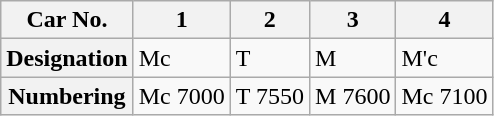<table class="wikitable">
<tr>
<th>Car No.</th>
<th>1</th>
<th>2</th>
<th>3</th>
<th>4</th>
</tr>
<tr>
<th>Designation</th>
<td>Mc</td>
<td>T</td>
<td>M</td>
<td>M'c</td>
</tr>
<tr>
<th>Numbering</th>
<td>Mc 7000</td>
<td>T 7550</td>
<td>M 7600</td>
<td>Mc 7100</td>
</tr>
</table>
